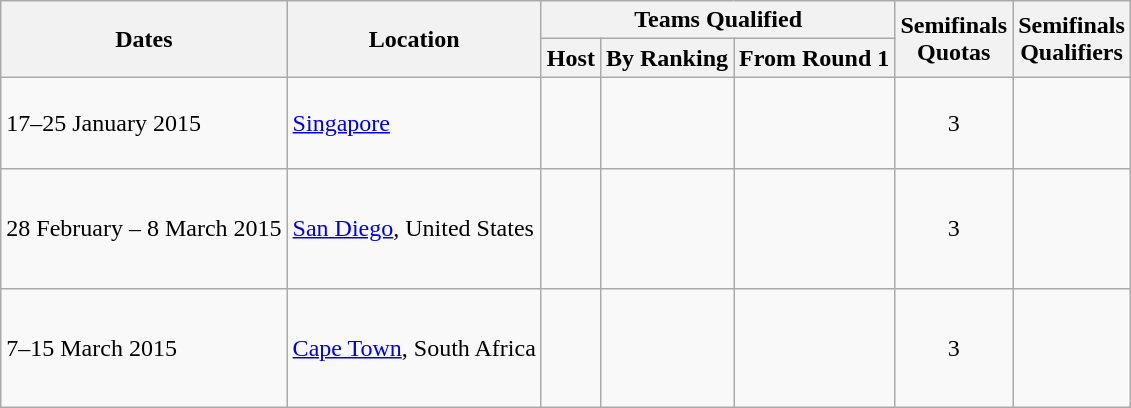<table class=wikitable>
<tr>
<th rowspan=2>Dates</th>
<th rowspan=2>Location</th>
<th colspan=3>Teams Qualified</th>
<th rowspan=2>Semifinals<br>Quotas</th>
<th rowspan=2>Semifinals<br>Qualifiers</th>
</tr>
<tr>
<th>Host</th>
<th>By Ranking</th>
<th>From Round 1</th>
</tr>
<tr>
<td>17–25 January 2015</td>
<td><a href='#'>Singapore</a></td>
<td></td>
<td><br><br></td>
<td><br><br><br></td>
<td align=center>3</td>
<td><br><br></td>
</tr>
<tr>
<td>28 February – 8 March 2015</td>
<td><a href='#'>San Diego</a>, United States</td>
<td></td>
<td><br></td>
<td><br><br><br><br></td>
<td align=center>3</td>
<td><br><br></td>
</tr>
<tr>
<td>7–15 March 2015</td>
<td><a href='#'>Cape Town</a>, South Africa</td>
<td></td>
<td><br></td>
<td><br><br><br><br></td>
<td align=center>3</td>
<td><br><br></td>
</tr>
</table>
